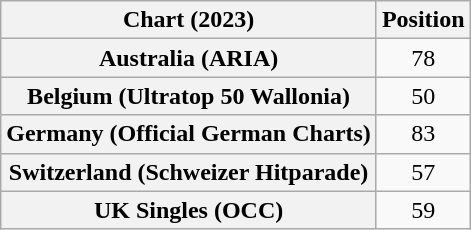<table class="wikitable sortable plainrowheaders" style="text-align:center">
<tr>
<th scope="col">Chart (2023)</th>
<th scope="col">Position</th>
</tr>
<tr>
<th scope="row">Australia (ARIA)</th>
<td>78</td>
</tr>
<tr>
<th scope="row">Belgium (Ultratop 50 Wallonia)</th>
<td>50</td>
</tr>
<tr>
<th scope="row">Germany (Official German Charts)</th>
<td>83</td>
</tr>
<tr>
<th scope="row">Switzerland (Schweizer Hitparade)</th>
<td>57</td>
</tr>
<tr>
<th scope="row">UK Singles (OCC)</th>
<td>59</td>
</tr>
</table>
